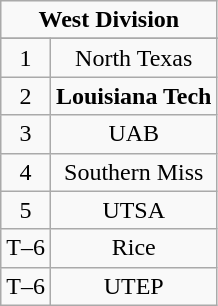<table class="wikitable">
<tr align="center">
<td align="center" Colspan="2"><strong>West Division</strong></td>
</tr>
<tr align="center">
</tr>
<tr align="center">
<td>1</td>
<td>North Texas</td>
</tr>
<tr align="center">
<td>2</td>
<td><strong>Louisiana Tech</strong></td>
</tr>
<tr align="center">
<td>3</td>
<td>UAB</td>
</tr>
<tr align="center">
<td>4</td>
<td>Southern Miss</td>
</tr>
<tr align="center">
<td>5</td>
<td>UTSA</td>
</tr>
<tr align="center">
<td>T–6</td>
<td>Rice</td>
</tr>
<tr align="center">
<td>T–6</td>
<td>UTEP</td>
</tr>
</table>
